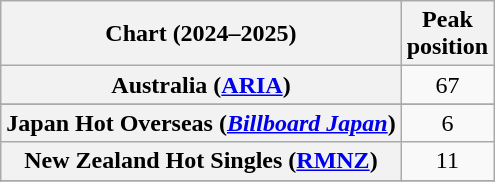<table class="wikitable sortable plainrowheaders" style="text-align:center">
<tr>
<th scope="col">Chart (2024–2025)</th>
<th scope="col">Peak<br>position</th>
</tr>
<tr>
<th scope="row">Australia (<a href='#'>ARIA</a>)</th>
<td>67</td>
</tr>
<tr>
</tr>
<tr>
</tr>
<tr>
<th scope="row">Japan Hot Overseas (<em><a href='#'>Billboard Japan</a></em>)</th>
<td>6</td>
</tr>
<tr>
<th scope="row">New Zealand Hot Singles (<a href='#'>RMNZ</a>)</th>
<td>11</td>
</tr>
<tr>
</tr>
<tr>
</tr>
<tr>
</tr>
</table>
